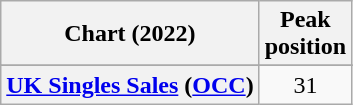<table class="wikitable sortable plainrowheaders" style="text-align:center;">
<tr>
<th>Chart (2022)</th>
<th>Peak<br>position</th>
</tr>
<tr>
</tr>
<tr>
<th scope="row"><a href='#'>UK Singles Sales</a> (<a href='#'>OCC</a>)</th>
<td>31</td>
</tr>
</table>
